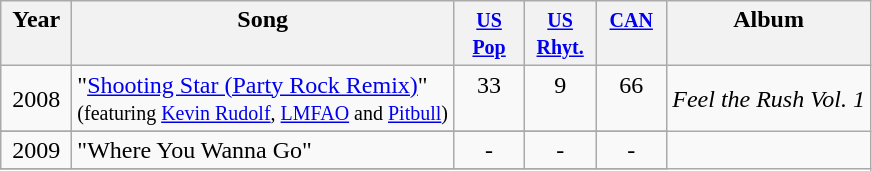<table class="wikitable">
<tr>
<th align="center" valign="top" width="40">Year</th>
<th align="left" valign="top">Song</th>
<th align="center" valign="top" width="40"><small><a href='#'>US<br>Pop</a></small><br></th>
<th align="center" valign="top" width="40"><small><a href='#'>US<br>Rhyt.</a></small><br></th>
<th align="center" valign="top" width="40"><small><a href='#'>CAN</a></small><br></th>
<th align="left" valign="top">Album</th>
</tr>
<tr>
<td align="center" rowspan="1">2008</td>
<td align="left" valign="top">"<a href='#'>Shooting Star (Party Rock Remix)</a>" <br><small>(featuring <a href='#'>Kevin Rudolf</a>, <a href='#'>LMFAO</a> and <a href='#'>Pitbull</a>)</small></td>
<td align="center" valign="top">33</td>
<td align="center" valign="top">9</td>
<td align="center" valign="top">66</td>
<td align="left" rowspan="2"><em>Feel the Rush Vol. 1</em></td>
</tr>
<tr>
</tr>
<tr>
<td align="center" rowspan="1">2009</td>
<td align="left" valign="top">"Where You Wanna Go"</td>
<td align="center" valign="top">-</td>
<td align="center" valign="top">-</td>
<td align="center" valign="top">-</td>
</tr>
<tr>
</tr>
</table>
